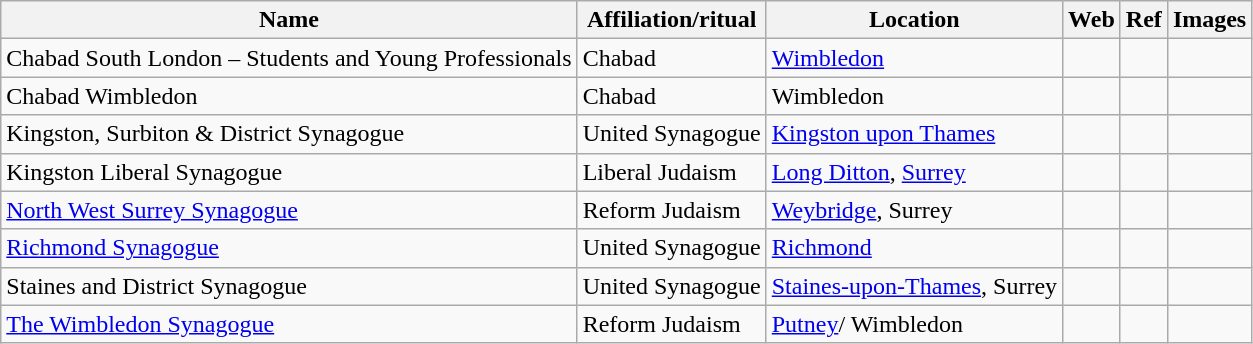<table class="wikitable sortable">
<tr>
<th>Name</th>
<th>Affiliation/ritual</th>
<th>Location</th>
<th>Web</th>
<th>Ref</th>
<th>Images</th>
</tr>
<tr>
<td>Chabad South London – Students and Young Professionals</td>
<td>Chabad</td>
<td><a href='#'>Wimbledon</a></td>
<td></td>
<td></td>
<td></td>
</tr>
<tr>
<td>Chabad Wimbledon</td>
<td>Chabad</td>
<td>Wimbledon</td>
<td></td>
<td></td>
<td></td>
</tr>
<tr>
<td>Kingston, Surbiton & District Synagogue</td>
<td>United Synagogue</td>
<td><a href='#'>Kingston upon Thames</a></td>
<td></td>
<td></td>
<td></td>
</tr>
<tr>
<td>Kingston Liberal Synagogue</td>
<td>Liberal Judaism</td>
<td><a href='#'>Long Ditton</a>, <a href='#'>Surrey</a></td>
<td></td>
<td></td>
<td></td>
</tr>
<tr>
<td><a href='#'>North West Surrey Synagogue</a></td>
<td>Reform Judaism</td>
<td><a href='#'>Weybridge</a>, Surrey</td>
<td></td>
<td></td>
<td></td>
</tr>
<tr>
<td><a href='#'>Richmond Synagogue</a></td>
<td>United Synagogue</td>
<td><a href='#'>Richmond</a></td>
<td></td>
<td></td>
<td></td>
</tr>
<tr>
<td>Staines and District Synagogue</td>
<td>United Synagogue</td>
<td><a href='#'>Staines-upon-Thames</a>, Surrey</td>
<td></td>
<td></td>
<td></td>
</tr>
<tr>
<td><a href='#'>The Wimbledon Synagogue</a></td>
<td>Reform Judaism</td>
<td><a href='#'>Putney</a>/ Wimbledon</td>
<td></td>
<td></td>
<td></td>
</tr>
</table>
